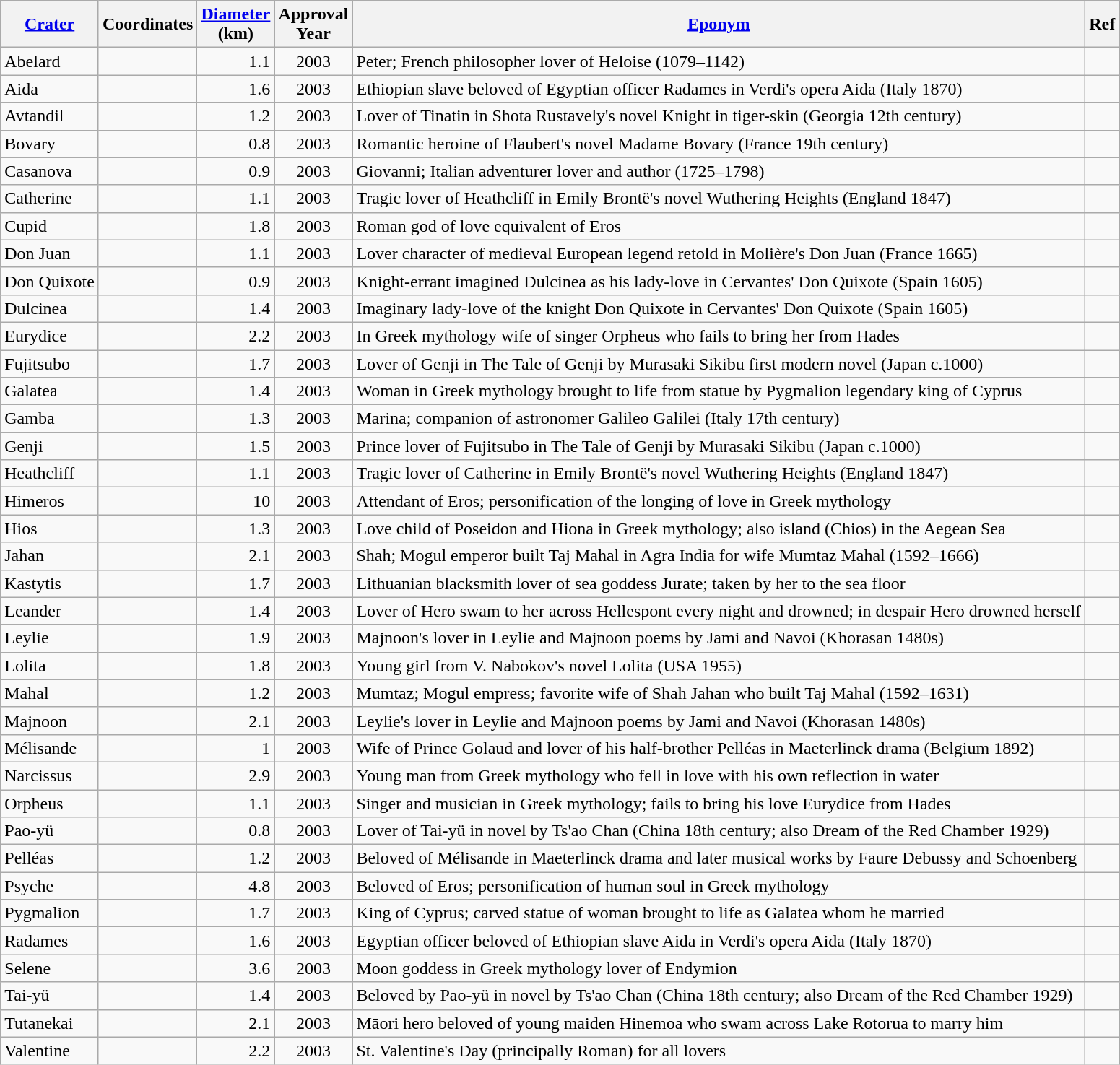<table class="wikitable sortable">
<tr>
<th><a href='#'>Crater</a></th>
<th>Coordinates</th>
<th><a href='#'>Diameter</a><br>(km)</th>
<th>Approval<br>Year</th>
<th class="unsortable"><a href='#'>Eponym</a></th>
<th class="unsortable">Ref</th>
</tr>
<tr id="Abelard">
<td>Abelard</td>
<td></td>
<td align=right>1.1</td>
<td align=center>2003</td>
<td>Peter; French philosopher lover of Heloise (1079–1142)</td>
<td></td>
</tr>
<tr id="Aida">
<td>Aida</td>
<td></td>
<td align=right>1.6</td>
<td align=center>2003</td>
<td>Ethiopian slave beloved of Egyptian officer Radames in Verdi's opera Aida (Italy 1870)</td>
<td></td>
</tr>
<tr id="Avtandil">
<td>Avtandil</td>
<td></td>
<td align=right>1.2</td>
<td align=center>2003</td>
<td>Lover of Tinatin in Shota Rustavely's novel Knight in tiger-skin (Georgia 12th century)</td>
<td></td>
</tr>
<tr id="Bovary">
<td>Bovary</td>
<td></td>
<td align=right>0.8</td>
<td align=center>2003</td>
<td>Romantic heroine of Flaubert's novel Madame Bovary (France 19th century)</td>
<td></td>
</tr>
<tr id="Casanova">
<td>Casanova</td>
<td></td>
<td align=right>0.9</td>
<td align=center>2003</td>
<td>Giovanni; Italian adventurer lover and author (1725–1798)</td>
<td></td>
</tr>
<tr id="Catherine">
<td>Catherine</td>
<td></td>
<td align=right>1.1</td>
<td align=center>2003</td>
<td>Tragic lover of Heathcliff in Emily Brontë's novel Wuthering Heights (England 1847)</td>
<td></td>
</tr>
<tr id="Cupid">
<td>Cupid</td>
<td></td>
<td align=right>1.8</td>
<td align=center>2003</td>
<td>Roman god of love equivalent of Eros</td>
<td></td>
</tr>
<tr id="Don Juan">
<td>Don Juan</td>
<td></td>
<td align=right>1.1</td>
<td align=center>2003</td>
<td>Lover character of medieval European legend retold in Molière's Don Juan (France 1665)</td>
<td></td>
</tr>
<tr id="Don Quixote">
<td>Don Quixote</td>
<td></td>
<td align=right>0.9</td>
<td align=center>2003</td>
<td>Knight-errant imagined Dulcinea as his lady-love in Cervantes' Don Quixote (Spain 1605)</td>
<td></td>
</tr>
<tr id="Dulcinea">
<td>Dulcinea</td>
<td></td>
<td align=right>1.4</td>
<td align=center>2003</td>
<td>Imaginary lady-love of the knight Don Quixote in Cervantes' Don Quixote (Spain 1605)</td>
<td></td>
</tr>
<tr id="Eurydice">
<td>Eurydice</td>
<td></td>
<td align=right>2.2</td>
<td align=center>2003</td>
<td>In Greek mythology wife of singer Orpheus who fails to bring her from Hades</td>
<td></td>
</tr>
<tr id="Fujitsubo">
<td>Fujitsubo</td>
<td></td>
<td align=right>1.7</td>
<td align=center>2003</td>
<td>Lover of Genji in The Tale of Genji by Murasaki Sikibu first modern novel (Japan c.1000)</td>
<td></td>
</tr>
<tr id="Galatea">
<td>Galatea</td>
<td></td>
<td align=right>1.4</td>
<td align=center>2003</td>
<td>Woman in Greek mythology brought to life from statue by Pygmalion legendary king of Cyprus</td>
<td></td>
</tr>
<tr id="Gamba">
<td>Gamba</td>
<td></td>
<td align=right>1.3</td>
<td align=center>2003</td>
<td>Marina; companion of astronomer Galileo Galilei (Italy 17th century)</td>
<td></td>
</tr>
<tr id="Genji">
<td>Genji</td>
<td></td>
<td align=right>1.5</td>
<td align=center>2003</td>
<td>Prince lover of Fujitsubo in The Tale of Genji by Murasaki Sikibu (Japan c.1000)</td>
<td></td>
</tr>
<tr id="Heathcliff">
<td>Heathcliff</td>
<td></td>
<td align=right>1.1</td>
<td align=center>2003</td>
<td>Tragic lover of Catherine in Emily Brontë's novel Wuthering Heights (England 1847)</td>
<td></td>
</tr>
<tr id="Himeros">
<td>Himeros</td>
<td></td>
<td align=right>10</td>
<td align=center>2003</td>
<td>Attendant of Eros; personification of the longing of love in Greek mythology</td>
<td></td>
</tr>
<tr id="Hios">
<td>Hios</td>
<td></td>
<td align=right>1.3</td>
<td align=center>2003</td>
<td>Love child of Poseidon and Hiona in Greek mythology; also island (Chios) in the Aegean Sea</td>
<td></td>
</tr>
<tr id="Jahan">
<td>Jahan</td>
<td></td>
<td align=right>2.1</td>
<td align=center>2003</td>
<td>Shah; Mogul emperor built Taj Mahal in Agra India for wife Mumtaz Mahal (1592–1666)</td>
<td></td>
</tr>
<tr id="Kastytis">
<td>Kastytis</td>
<td></td>
<td align=right>1.7</td>
<td align=center>2003</td>
<td>Lithuanian blacksmith lover of sea goddess Jurate; taken by her to the sea floor</td>
<td></td>
</tr>
<tr id="Leander">
<td>Leander</td>
<td></td>
<td align=right>1.4</td>
<td align=center>2003</td>
<td>Lover of Hero swam to her across Hellespont every night and drowned; in despair Hero drowned herself</td>
<td></td>
</tr>
<tr id="Leylie">
<td>Leylie</td>
<td></td>
<td align=right>1.9</td>
<td align=center>2003</td>
<td>Majnoon's lover in Leylie and Majnoon poems by Jami and Navoi (Khorasan 1480s)</td>
<td></td>
</tr>
<tr id="Lolita">
<td>Lolita</td>
<td></td>
<td align=right>1.8</td>
<td align=center>2003</td>
<td>Young girl from V. Nabokov's novel Lolita (USA 1955)</td>
<td></td>
</tr>
<tr id="Mahal">
<td>Mahal</td>
<td></td>
<td align=right>1.2</td>
<td align=center>2003</td>
<td>Mumtaz; Mogul empress; favorite wife of Shah Jahan who built Taj Mahal (1592–1631)</td>
<td></td>
</tr>
<tr id="Majnoon">
<td>Majnoon</td>
<td></td>
<td align=right>2.1</td>
<td align=center>2003</td>
<td>Leylie's lover in Leylie and Majnoon poems by Jami and Navoi (Khorasan 1480s)</td>
<td></td>
</tr>
<tr id="Mélisande">
<td>Mélisande</td>
<td></td>
<td align=right>1</td>
<td align=center>2003</td>
<td>Wife of Prince Golaud and lover of his half-brother Pelléas in Maeterlinck drama (Belgium 1892)</td>
<td></td>
</tr>
<tr id="Narcissus">
<td>Narcissus</td>
<td></td>
<td align=right>2.9</td>
<td align=center>2003</td>
<td>Young man from Greek mythology who fell in love with his own reflection in water</td>
<td></td>
</tr>
<tr id="Orpheus">
<td>Orpheus</td>
<td></td>
<td align=right>1.1</td>
<td align=center>2003</td>
<td>Singer and musician in Greek mythology; fails to bring his love Eurydice from Hades</td>
<td></td>
</tr>
<tr id="Pao-yü">
<td>Pao-yü</td>
<td></td>
<td align=right>0.8</td>
<td align=center>2003</td>
<td>Lover of Tai-yü in novel by Ts'ao Chan (China 18th century; also Dream of the Red Chamber 1929)</td>
<td></td>
</tr>
<tr id="Pelléas">
<td>Pelléas</td>
<td></td>
<td align=right>1.2</td>
<td align=center>2003</td>
<td>Beloved of Mélisande in Maeterlinck drama and later musical works by Faure Debussy and Schoenberg</td>
<td></td>
</tr>
<tr id="Psyche">
<td>Psyche</td>
<td></td>
<td align=right>4.8</td>
<td align=center>2003</td>
<td>Beloved of Eros; personification of human soul in Greek mythology</td>
<td></td>
</tr>
<tr id="Pygmalion">
<td>Pygmalion</td>
<td></td>
<td align=right>1.7</td>
<td align=center>2003</td>
<td>King of Cyprus; carved statue of woman brought to life as Galatea whom he married</td>
<td></td>
</tr>
<tr id="Radames">
<td>Radames</td>
<td></td>
<td align=right>1.6</td>
<td align=center>2003</td>
<td>Egyptian officer beloved of Ethiopian slave Aida in Verdi's opera Aida (Italy 1870)</td>
<td></td>
</tr>
<tr id="Selene">
<td>Selene</td>
<td></td>
<td align=right>3.6</td>
<td align=center>2003</td>
<td>Moon goddess in Greek mythology lover of Endymion</td>
<td></td>
</tr>
<tr id="Tai-yü">
<td>Tai-yü</td>
<td></td>
<td align=right>1.4</td>
<td align=center>2003</td>
<td>Beloved by Pao-yü in novel by Ts'ao Chan (China 18th century; also Dream of the Red Chamber 1929)</td>
<td></td>
</tr>
<tr id="Tutanekai">
<td>Tutanekai</td>
<td></td>
<td align=right>2.1</td>
<td align=center>2003</td>
<td>Māori hero beloved of young maiden Hinemoa who swam across Lake Rotorua to marry him</td>
<td></td>
</tr>
<tr id="Valentine">
<td>Valentine</td>
<td></td>
<td align=right>2.2</td>
<td align=center>2003</td>
<td>St. Valentine's Day (principally Roman) for all lovers</td>
<td></td>
</tr>
</table>
